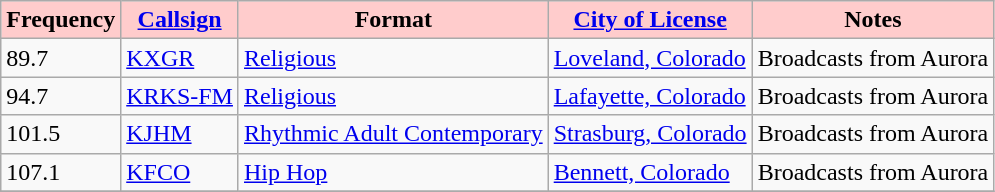<table class="wikitable" border="1">
<tr>
<th style="background:#ffcccc;"><strong>Frequency</strong></th>
<th style="background:#ffcccc;"><strong><a href='#'>Callsign</a></strong></th>
<th style="background:#ffcccc;"><strong>Format</strong></th>
<th style="background:#ffcccc;"><strong><a href='#'>City of License</a></strong></th>
<th style="background:#ffcccc;"><strong>Notes</strong></th>
</tr>
<tr>
<td>89.7</td>
<td><a href='#'>KXGR</a></td>
<td><a href='#'>Religious</a></td>
<td><a href='#'>Loveland, Colorado</a></td>
<td>Broadcasts from Aurora</td>
</tr>
<tr>
<td>94.7</td>
<td><a href='#'>KRKS-FM</a></td>
<td><a href='#'>Religious</a></td>
<td><a href='#'>Lafayette, Colorado</a></td>
<td>Broadcasts from Aurora</td>
</tr>
<tr>
<td>101.5</td>
<td><a href='#'>KJHM</a></td>
<td><a href='#'>Rhythmic Adult Contemporary</a></td>
<td><a href='#'>Strasburg, Colorado</a></td>
<td>Broadcasts from Aurora</td>
</tr>
<tr>
<td>107.1</td>
<td><a href='#'>KFCO</a></td>
<td><a href='#'>Hip Hop</a></td>
<td><a href='#'>Bennett, Colorado</a></td>
<td>Broadcasts from Aurora</td>
</tr>
<tr>
</tr>
</table>
